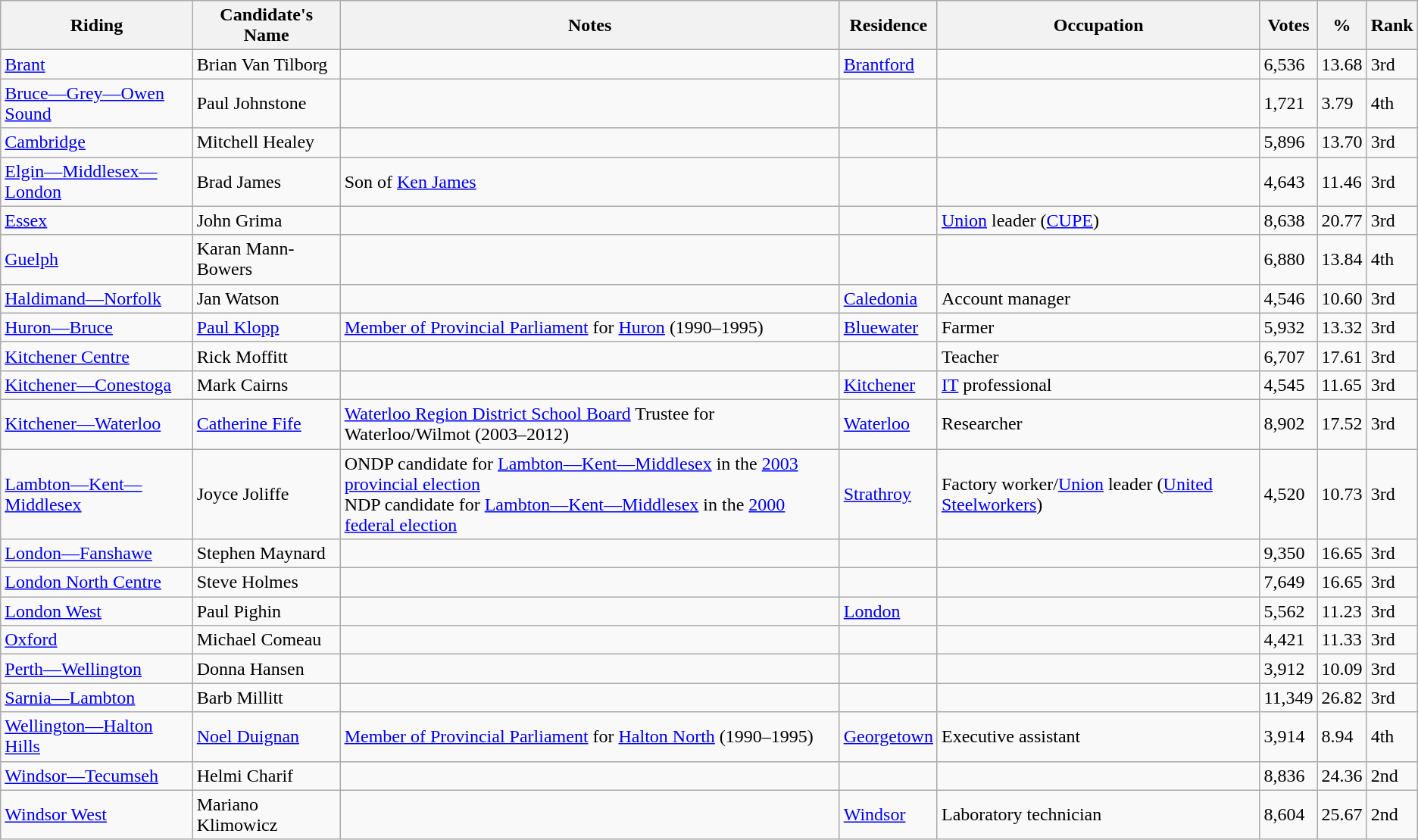<table class="wikitable sortable">
<tr>
<th>Riding<br></th>
<th>Candidate's Name</th>
<th>Notes</th>
<th>Residence</th>
<th>Occupation</th>
<th>Votes</th>
<th>%</th>
<th>Rank</th>
</tr>
<tr>
<td><a href='#'>Brant</a></td>
<td>Brian Van Tilborg</td>
<td></td>
<td><a href='#'>Brantford</a></td>
<td></td>
<td>6,536</td>
<td>13.68</td>
<td>3rd</td>
</tr>
<tr>
<td><a href='#'>Bruce—Grey—Owen Sound</a></td>
<td>Paul Johnstone</td>
<td></td>
<td></td>
<td></td>
<td>1,721</td>
<td>3.79</td>
<td>4th</td>
</tr>
<tr>
<td><a href='#'>Cambridge</a></td>
<td>Mitchell Healey</td>
<td></td>
<td></td>
<td></td>
<td>5,896</td>
<td>13.70</td>
<td>3rd</td>
</tr>
<tr>
<td><a href='#'>Elgin—Middlesex—London</a></td>
<td>Brad James</td>
<td>Son of <a href='#'>Ken James</a></td>
<td></td>
<td></td>
<td>4,643</td>
<td>11.46</td>
<td>3rd</td>
</tr>
<tr>
<td><a href='#'>Essex</a></td>
<td>John Grima</td>
<td></td>
<td></td>
<td><a href='#'>Union</a> leader (<a href='#'>CUPE</a>)</td>
<td>8,638</td>
<td>20.77</td>
<td>3rd</td>
</tr>
<tr>
<td><a href='#'>Guelph</a></td>
<td>Karan Mann-Bowers</td>
<td></td>
<td></td>
<td></td>
<td>6,880</td>
<td>13.84</td>
<td>4th</td>
</tr>
<tr>
<td><a href='#'>Haldimand—Norfolk</a></td>
<td>Jan Watson</td>
<td></td>
<td><a href='#'>Caledonia</a></td>
<td>Account manager</td>
<td>4,546</td>
<td>10.60</td>
<td>3rd</td>
</tr>
<tr>
<td><a href='#'>Huron—Bruce</a></td>
<td><a href='#'>Paul Klopp</a></td>
<td><a href='#'>Member of Provincial Parliament</a> for <a href='#'>Huron</a> (1990–1995)</td>
<td><a href='#'>Bluewater</a></td>
<td>Farmer</td>
<td>5,932</td>
<td>13.32</td>
<td>3rd</td>
</tr>
<tr>
<td><a href='#'>Kitchener Centre</a></td>
<td>Rick Moffitt</td>
<td></td>
<td></td>
<td>Teacher</td>
<td>6,707</td>
<td>17.61</td>
<td>3rd</td>
</tr>
<tr>
<td><a href='#'>Kitchener—Conestoga</a></td>
<td>Mark Cairns</td>
<td></td>
<td><a href='#'>Kitchener</a></td>
<td><a href='#'>IT</a> professional</td>
<td>4,545</td>
<td>11.65</td>
<td>3rd</td>
</tr>
<tr>
<td><a href='#'>Kitchener—Waterloo</a></td>
<td><a href='#'>Catherine Fife</a></td>
<td><a href='#'>Waterloo Region District School Board</a> Trustee for Waterloo/Wilmot (2003–2012)</td>
<td><a href='#'>Waterloo</a></td>
<td>Researcher</td>
<td>8,902</td>
<td>17.52</td>
<td>3rd</td>
</tr>
<tr>
<td><a href='#'>Lambton—Kent—Middlesex</a></td>
<td>Joyce Joliffe</td>
<td>ONDP candidate for <a href='#'>Lambton—Kent—Middlesex</a> in the <a href='#'>2003 provincial election</a> <br> NDP candidate for <a href='#'>Lambton—Kent—Middlesex</a> in the <a href='#'>2000 federal election</a></td>
<td><a href='#'>Strathroy</a></td>
<td>Factory worker/<a href='#'>Union</a> leader (<a href='#'>United Steelworkers</a>)</td>
<td>4,520</td>
<td>10.73</td>
<td>3rd</td>
</tr>
<tr>
<td><a href='#'>London—Fanshawe</a></td>
<td>Stephen Maynard</td>
<td></td>
<td></td>
<td></td>
<td>9,350</td>
<td>16.65</td>
<td>3rd</td>
</tr>
<tr>
<td><a href='#'>London North Centre</a></td>
<td>Steve Holmes</td>
<td></td>
<td></td>
<td></td>
<td>7,649</td>
<td>16.65</td>
<td>3rd</td>
</tr>
<tr>
<td><a href='#'>London West</a></td>
<td>Paul Pighin</td>
<td></td>
<td><a href='#'>London</a></td>
<td></td>
<td>5,562</td>
<td>11.23</td>
<td>3rd</td>
</tr>
<tr>
<td><a href='#'>Oxford</a></td>
<td>Michael Comeau</td>
<td></td>
<td></td>
<td></td>
<td>4,421</td>
<td>11.33</td>
<td>3rd</td>
</tr>
<tr>
<td><a href='#'>Perth—Wellington</a></td>
<td>Donna Hansen</td>
<td></td>
<td></td>
<td></td>
<td>3,912</td>
<td>10.09</td>
<td>3rd</td>
</tr>
<tr>
<td><a href='#'>Sarnia—Lambton</a></td>
<td>Barb Millitt</td>
<td></td>
<td></td>
<td></td>
<td>11,349</td>
<td>26.82</td>
<td>3rd</td>
</tr>
<tr>
<td><a href='#'>Wellington—Halton Hills</a></td>
<td><a href='#'>Noel Duignan</a></td>
<td><a href='#'>Member of Provincial Parliament</a> for <a href='#'>Halton North</a> (1990–1995)</td>
<td><a href='#'>Georgetown</a></td>
<td>Executive assistant</td>
<td>3,914</td>
<td>8.94</td>
<td>4th</td>
</tr>
<tr>
<td><a href='#'>Windsor—Tecumseh</a></td>
<td>Helmi Charif</td>
<td></td>
<td></td>
<td></td>
<td>8,836</td>
<td>24.36</td>
<td>2nd</td>
</tr>
<tr>
<td><a href='#'>Windsor West</a></td>
<td>Mariano Klimowicz</td>
<td></td>
<td><a href='#'>Windsor</a></td>
<td>Laboratory technician</td>
<td>8,604</td>
<td>25.67</td>
<td>2nd</td>
</tr>
</table>
